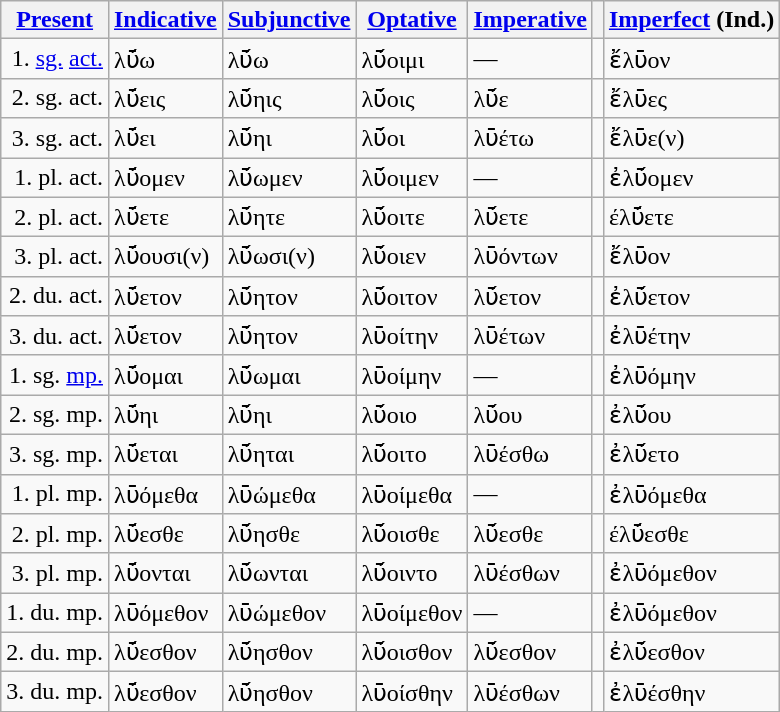<table class="wikitable">
<tr>
<th><a href='#'>Present</a></th>
<th><a href='#'>Indicative</a></th>
<th><a href='#'>Subjunctive</a></th>
<th><a href='#'>Optative</a></th>
<th><a href='#'>Imperative</a></th>
<th></th>
<th><a href='#'>Imperfect</a> (Ind.)</th>
</tr>
<tr>
<td style="text-align:right">1. <a href='#'>sg.</a> <a href='#'>act.</a></td>
<td>λῡ́ω</td>
<td>λῡ́ω</td>
<td>λῡ́οιμι</td>
<td>—</td>
<td></td>
<td>ἔλῡον</td>
</tr>
<tr>
<td style="text-align:right">2. sg. act.</td>
<td>λῡ́εις</td>
<td>λῡ́ηις</td>
<td>λῡ́οις</td>
<td>λῡ́ε</td>
<td></td>
<td>ἔλῡες</td>
</tr>
<tr>
<td style="text-align:right">3. sg. act.</td>
<td>λῡ́ει</td>
<td>λῡ́ηι</td>
<td>λῡ́οι</td>
<td>λῡέτω</td>
<td></td>
<td>ἔλῡε(ν)</td>
</tr>
<tr>
<td style="text-align:right">1. pl. act.</td>
<td>λῡ́ομεν</td>
<td>λῡ́ωμεν</td>
<td>λῡ́οιμεν</td>
<td>—</td>
<td></td>
<td>ἐλῡ́ομεν</td>
</tr>
<tr>
<td style="text-align:right">2. pl. act.</td>
<td>λῡ́ετε</td>
<td>λῡ́ητε</td>
<td>λῡ́οιτε</td>
<td>λῡ́ετε</td>
<td></td>
<td>έλῡ́ετε</td>
</tr>
<tr>
<td style="text-align:right">3. pl. act.</td>
<td>λῡ́ουσι(ν)</td>
<td>λῡ́ωσι(ν)</td>
<td>λῡ́οιεν</td>
<td>λῡόντων</td>
<td></td>
<td>ἔλῡον</td>
</tr>
<tr>
<td style="text-align:right">2. du. act.</td>
<td>λῡ́ετον</td>
<td>λῡ́ητον</td>
<td>λῡ́οιτον</td>
<td>λῡ́ετον</td>
<td></td>
<td>ἐλῡ́ετον</td>
</tr>
<tr>
<td style="text-align:right">3. du. act.</td>
<td>λῡ́ετον</td>
<td>λῡ́ητον</td>
<td>λῡοίτην</td>
<td>λῡέτων</td>
<td></td>
<td>ἐλῡέτην</td>
</tr>
<tr>
<td style="text-align:right">1. sg. <a href='#'>mp.</a></td>
<td>λῡ́ομαι</td>
<td>λῡ́ωμαι</td>
<td>λῡοίμην</td>
<td>—</td>
<td></td>
<td>ἐλῡόμην</td>
</tr>
<tr>
<td style="text-align:right">2. sg. mp.</td>
<td>λῡ́ηι</td>
<td>λῡ́ηι</td>
<td>λῡ́οιο</td>
<td>λῡ́ου</td>
<td></td>
<td>ἐλῡ́ου</td>
</tr>
<tr>
<td style="text-align:right">3. sg. mp.</td>
<td>λῡ́εται</td>
<td>λῡ́ηται</td>
<td>λῡ́οιτο</td>
<td>λῡέσθω</td>
<td></td>
<td>ἐλῡ́ετο</td>
</tr>
<tr>
<td style="text-align:right">1. pl. mp.</td>
<td>λῡόμεθα</td>
<td>λῡώμεθα</td>
<td>λῡοίμεθα</td>
<td>—</td>
<td></td>
<td>ἐλῡόμεθα</td>
</tr>
<tr>
<td style="text-align:right">2. pl. mp.</td>
<td>λῡ́εσθε</td>
<td>λῡ́ησθε</td>
<td>λῡ́οισθε</td>
<td>λῡ́εσθε</td>
<td></td>
<td>έλῡ́εσθε</td>
</tr>
<tr>
<td style="text-align:right">3. pl. mp.</td>
<td>λῡ́ονται</td>
<td>λῡ́ωνται</td>
<td>λῡ́οιντο</td>
<td>λῡέσθων</td>
<td></td>
<td>ἐλῡόμεθον</td>
</tr>
<tr>
<td style="text-align:right">1. du. mp.</td>
<td>λῡόμεθον</td>
<td>λῡώμεθον</td>
<td>λῡοίμεθον</td>
<td>—</td>
<td></td>
<td>ἐλῡόμεθον</td>
</tr>
<tr>
<td style="text-align:right">2. du. mp.</td>
<td>λῡ́εσθον</td>
<td>λῡ́ησθον</td>
<td>λῡ́οισθον</td>
<td>λῡ́εσθον</td>
<td></td>
<td>ἐλῡ́εσθον</td>
</tr>
<tr>
<td style="text-align:right">3. du. mp.</td>
<td>λῡ́εσθον</td>
<td>λῡ́ησθον</td>
<td>λῡοίσθην</td>
<td>λῡέσθων</td>
<td></td>
<td>ἐλῡέσθην</td>
</tr>
</table>
